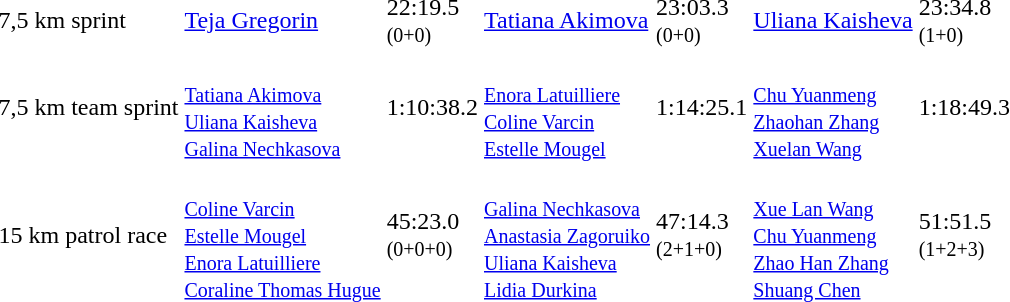<table>
<tr>
<td>7,5 km sprint</td>
<td><a href='#'>Teja Gregorin</a><br></td>
<td>22:19.5<br><small>(0+0)</small></td>
<td><a href='#'>Tatiana Akimova</a><br></td>
<td>23:03.3<br><small>(0+0)</small></td>
<td><a href='#'>Uliana Kaisheva</a><br></td>
<td>23:34.8<br><small>(1+0)</small></td>
</tr>
<tr>
<td>7,5 km team sprint</td>
<td><br><small><a href='#'>Tatiana Akimova</a><br><a href='#'>Uliana Kaisheva</a><br><a href='#'>Galina Nechkasova</a></small></td>
<td>1:10:38.2</td>
<td><br><small><a href='#'>Enora Latuilliere</a><br><a href='#'>Coline Varcin</a><br><a href='#'>Estelle Mougel</a></small></td>
<td>1:14:25.1</td>
<td><br><small><a href='#'>Chu Yuanmeng</a><br><a href='#'>Zhaohan Zhang</a><br><a href='#'>Xuelan Wang</a></small></td>
<td>1:18:49.3</td>
</tr>
<tr>
<td>15 km patrol race</td>
<td><br><small><a href='#'>Coline Varcin</a><br><a href='#'>Estelle Mougel</a><br><a href='#'>Enora Latuilliere</a><br><a href='#'>Coraline Thomas Hugue</a></small></td>
<td>45:23.0<br><small>(0+0+0)</small></td>
<td><br><small><a href='#'>Galina Nechkasova</a><br><a href='#'>Anastasia Zagoruiko</a><br><a href='#'>Uliana Kaisheva</a><br><a href='#'>Lidia Durkina</a></small></td>
<td>47:14.3<br><small>(2+1+0)</small></td>
<td><br><small><a href='#'>Xue Lan Wang</a><br><a href='#'>Chu Yuanmeng</a><br><a href='#'>Zhao Han Zhang</a><br><a href='#'>Shuang Chen</a></small></td>
<td>51:51.5<br><small>(1+2+3)</small></td>
</tr>
</table>
